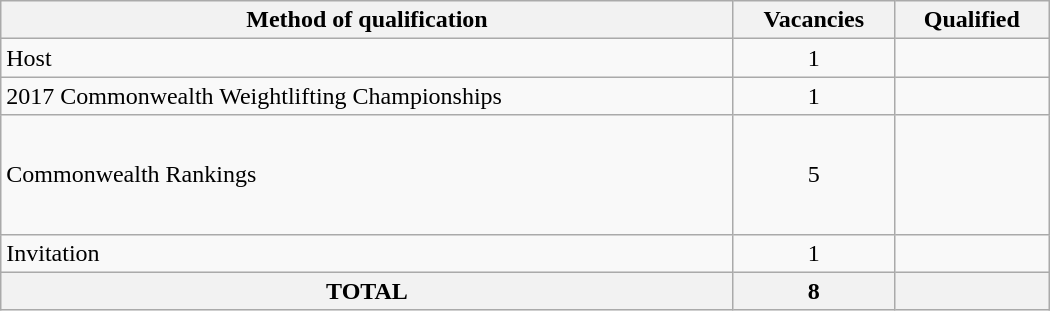<table class = "wikitable" width=700>
<tr>
<th>Method of qualification</th>
<th>Vacancies</th>
<th>Qualified</th>
</tr>
<tr>
<td>Host</td>
<td align="center">1</td>
<td></td>
</tr>
<tr>
<td>2017 Commonwealth Weightlifting Championships</td>
<td align="center">1</td>
<td></td>
</tr>
<tr>
<td>Commonwealth Rankings</td>
<td align="center">5</td>
<td><br><br><br><br></td>
</tr>
<tr>
<td>Invitation</td>
<td align="center">1</td>
<td></td>
</tr>
<tr>
<th>TOTAL</th>
<th>8</th>
<th></th>
</tr>
</table>
